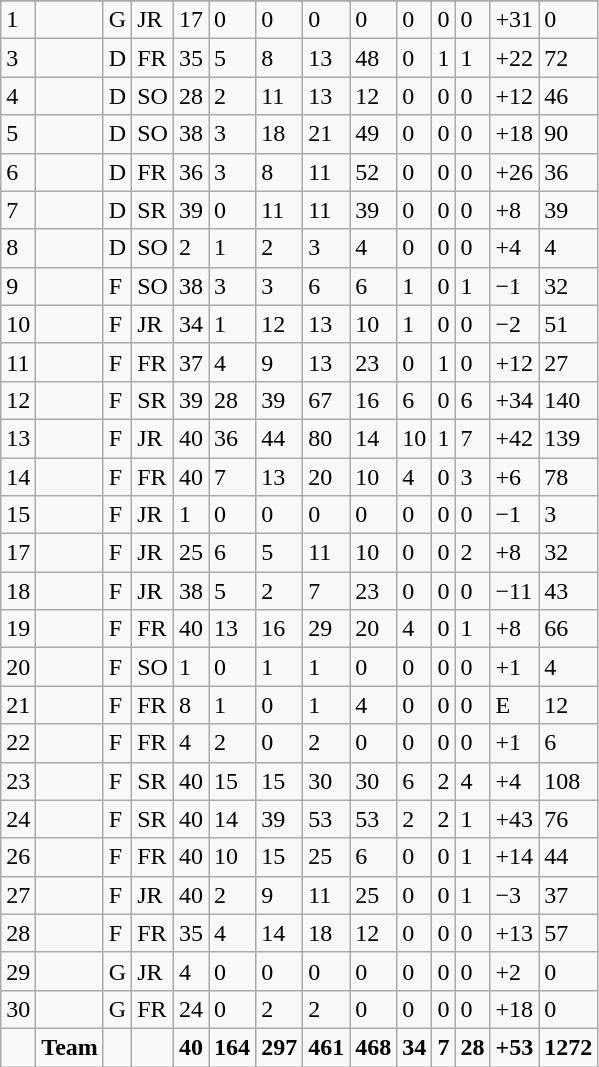<table class="wikitable sortable">
<tr>
</tr>
<tr>
<td>1</td>
<td></td>
<td>G</td>
<td>JR</td>
<td>17</td>
<td>0</td>
<td>0</td>
<td>0</td>
<td>0</td>
<td>0</td>
<td>0</td>
<td>0</td>
<td>+31</td>
<td>0</td>
</tr>
<tr>
<td>3</td>
<td></td>
<td>D</td>
<td>FR</td>
<td>35</td>
<td>5</td>
<td>8</td>
<td>13</td>
<td>48</td>
<td>0</td>
<td>1</td>
<td>1</td>
<td>+22</td>
<td>72</td>
</tr>
<tr>
<td>4</td>
<td></td>
<td>D</td>
<td>SO</td>
<td>28</td>
<td>2</td>
<td>11</td>
<td>13</td>
<td>12</td>
<td>0</td>
<td>0</td>
<td>0</td>
<td>+12</td>
<td>46</td>
</tr>
<tr>
<td>5</td>
<td></td>
<td>D</td>
<td>SO</td>
<td>38</td>
<td>3</td>
<td>18</td>
<td>21</td>
<td>49</td>
<td>0</td>
<td>0</td>
<td>0</td>
<td>+18</td>
<td>90</td>
</tr>
<tr>
<td>6</td>
<td></td>
<td>D</td>
<td>FR</td>
<td>36</td>
<td>3</td>
<td>8</td>
<td>11</td>
<td>52</td>
<td>0</td>
<td>0</td>
<td>0</td>
<td>+26</td>
<td>36</td>
</tr>
<tr>
<td>7</td>
<td></td>
<td>D</td>
<td>SR</td>
<td>39</td>
<td>0</td>
<td>11</td>
<td>11</td>
<td>39</td>
<td>0</td>
<td>0</td>
<td>0</td>
<td>+8</td>
<td>39</td>
</tr>
<tr>
<td>8</td>
<td></td>
<td>D</td>
<td>SO</td>
<td>2</td>
<td>1</td>
<td>2</td>
<td>3</td>
<td>4</td>
<td>0</td>
<td>0</td>
<td>0</td>
<td>+4</td>
<td>4</td>
</tr>
<tr>
<td>9</td>
<td></td>
<td>F</td>
<td>SO</td>
<td>38</td>
<td>3</td>
<td>3</td>
<td>6</td>
<td>6</td>
<td>1</td>
<td>0</td>
<td>1</td>
<td>−1</td>
<td>32</td>
</tr>
<tr>
<td>10</td>
<td></td>
<td>F</td>
<td>JR</td>
<td>34</td>
<td>1</td>
<td>12</td>
<td>13</td>
<td>10</td>
<td>1</td>
<td>0</td>
<td>0</td>
<td>−2</td>
<td>51</td>
</tr>
<tr>
<td>11</td>
<td></td>
<td>F</td>
<td>FR</td>
<td>37</td>
<td>4</td>
<td>9</td>
<td>13</td>
<td>23</td>
<td>0</td>
<td>1</td>
<td>0</td>
<td>+12</td>
<td>27</td>
</tr>
<tr>
<td>12</td>
<td></td>
<td>F</td>
<td>SR</td>
<td>39</td>
<td>28</td>
<td>39</td>
<td>67</td>
<td>16</td>
<td>6</td>
<td>0</td>
<td>6</td>
<td>+34</td>
<td>140</td>
</tr>
<tr>
<td>13</td>
<td></td>
<td>F</td>
<td>JR</td>
<td>40</td>
<td>36</td>
<td>44</td>
<td>80</td>
<td>14</td>
<td>10</td>
<td>1</td>
<td>7</td>
<td>+42</td>
<td>139</td>
</tr>
<tr>
<td>14</td>
<td></td>
<td>F</td>
<td>FR</td>
<td>40</td>
<td>7</td>
<td>13</td>
<td>20</td>
<td>10</td>
<td>4</td>
<td>0</td>
<td>3</td>
<td>+6</td>
<td>78</td>
</tr>
<tr>
<td>15</td>
<td></td>
<td>F</td>
<td>JR</td>
<td>1</td>
<td>0</td>
<td>0</td>
<td>0</td>
<td>0</td>
<td>0</td>
<td>0</td>
<td>0</td>
<td>−1</td>
<td>3</td>
</tr>
<tr>
<td>17</td>
<td></td>
<td>F</td>
<td>JR</td>
<td>25</td>
<td>6</td>
<td>5</td>
<td>11</td>
<td>10</td>
<td>0</td>
<td>0</td>
<td>2</td>
<td>+8</td>
<td>32</td>
</tr>
<tr>
<td>18</td>
<td></td>
<td>F</td>
<td>JR</td>
<td>38</td>
<td>5</td>
<td>2</td>
<td>7</td>
<td>23</td>
<td>0</td>
<td>0</td>
<td>0</td>
<td>−11</td>
<td>43</td>
</tr>
<tr>
<td>19</td>
<td></td>
<td>F</td>
<td>FR</td>
<td>40</td>
<td>13</td>
<td>16</td>
<td>29</td>
<td>20</td>
<td>4</td>
<td>0</td>
<td>1</td>
<td>+8</td>
<td>66</td>
</tr>
<tr>
<td>20</td>
<td></td>
<td>F</td>
<td>SO</td>
<td>1</td>
<td>0</td>
<td>1</td>
<td>1</td>
<td>0</td>
<td>0</td>
<td>0</td>
<td>0</td>
<td>+1</td>
<td>4</td>
</tr>
<tr>
<td>21</td>
<td></td>
<td>F</td>
<td>FR</td>
<td>8</td>
<td>1</td>
<td>0</td>
<td>1</td>
<td>4</td>
<td>0</td>
<td>0</td>
<td>0</td>
<td>E</td>
<td>12</td>
</tr>
<tr>
<td>22</td>
<td></td>
<td>F</td>
<td>FR</td>
<td>4</td>
<td>2</td>
<td>0</td>
<td>2</td>
<td>0</td>
<td>0</td>
<td>0</td>
<td>0</td>
<td>+1</td>
<td>6</td>
</tr>
<tr>
<td>23</td>
<td></td>
<td>F</td>
<td>SR</td>
<td>40</td>
<td>15</td>
<td>15</td>
<td>30</td>
<td>30</td>
<td>6</td>
<td>2</td>
<td>4</td>
<td>+4</td>
<td>108</td>
</tr>
<tr>
<td>24</td>
<td></td>
<td>F</td>
<td>SR</td>
<td>40</td>
<td>14</td>
<td>39</td>
<td>53</td>
<td>53</td>
<td>2</td>
<td>2</td>
<td>1</td>
<td>+43</td>
<td>76</td>
</tr>
<tr>
<td>26</td>
<td></td>
<td>F</td>
<td>FR</td>
<td>40</td>
<td>10</td>
<td>15</td>
<td>25</td>
<td>6</td>
<td>0</td>
<td>0</td>
<td>1</td>
<td>+14</td>
<td>44</td>
</tr>
<tr>
<td>27</td>
<td></td>
<td>F</td>
<td>JR</td>
<td>40</td>
<td>2</td>
<td>9</td>
<td>11</td>
<td>25</td>
<td>0</td>
<td>0</td>
<td>1</td>
<td>−3</td>
<td>37</td>
</tr>
<tr>
<td>28</td>
<td></td>
<td>F</td>
<td>FR</td>
<td>35</td>
<td>4</td>
<td>14</td>
<td>18</td>
<td>12</td>
<td>0</td>
<td>0</td>
<td>0</td>
<td>+13</td>
<td>57</td>
</tr>
<tr>
<td>29</td>
<td></td>
<td>G</td>
<td>JR</td>
<td>4</td>
<td>0</td>
<td>0</td>
<td>0</td>
<td>0</td>
<td>0</td>
<td>0</td>
<td>0</td>
<td>+2</td>
<td>0</td>
</tr>
<tr>
<td>30</td>
<td></td>
<td>G</td>
<td>FR</td>
<td>24</td>
<td>0</td>
<td>2</td>
<td>2</td>
<td>0</td>
<td>0</td>
<td>0</td>
<td>0</td>
<td>+18</td>
<td>0</td>
</tr>
<tr class="sortbottom">
<td></td>
<td><strong>Team</strong></td>
<td></td>
<td></td>
<td><strong>40</strong></td>
<td><strong>164</strong></td>
<td><strong>297</strong></td>
<td><strong>461</strong></td>
<td><strong>468</strong></td>
<td><strong>34</strong></td>
<td><strong>7</strong></td>
<td><strong>28</strong></td>
<td><strong>+53</strong></td>
<td><strong>1272</strong></td>
</tr>
</table>
